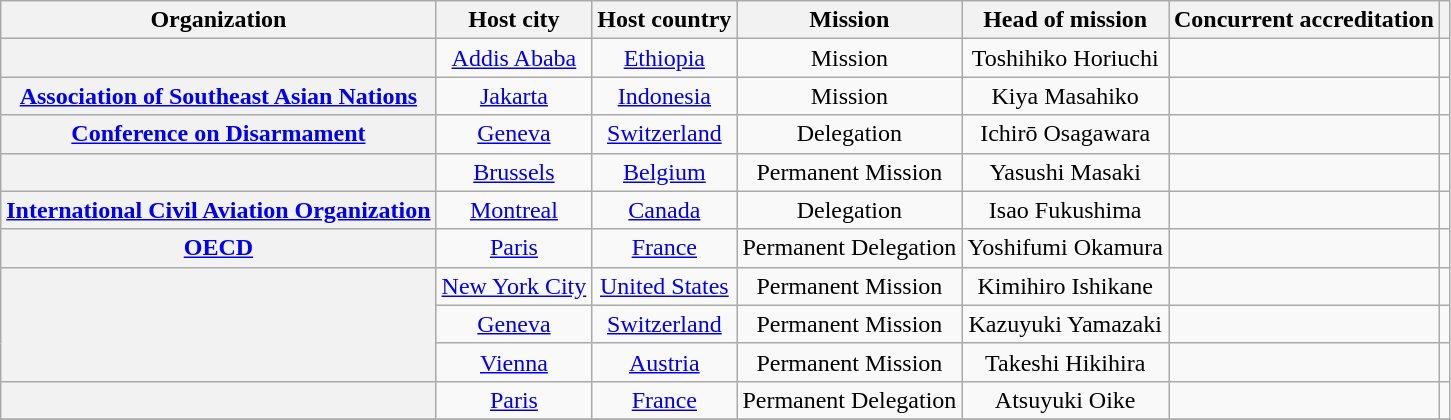<table class="wikitable plainrowheaders" style="text-align:center;">
<tr>
<th scope="col">Organization</th>
<th scope="col">Host city</th>
<th scope="col">Host country</th>
<th scope="col">Mission</th>
<th scope="col">Head of mission</th>
<th scope="col">Concurrent accreditation</th>
<th scope="col"></th>
</tr>
<tr>
<th scope="row"></th>
<td><a href='#'>Addis Ababa</a></td>
<td><a href='#'>Ethiopia</a></td>
<td>Mission</td>
<td>Toshihiko Horiuchi</td>
<td></td>
<td></td>
</tr>
<tr>
<th scope="row"> <a href='#'>Association of Southeast Asian Nations</a></th>
<td><a href='#'>Jakarta</a></td>
<td><a href='#'>Indonesia</a></td>
<td>Mission</td>
<td>Kiya Masahiko</td>
<td></td>
<td></td>
</tr>
<tr>
<th scope="row"><a href='#'>Conference on Disarmament</a></th>
<td><a href='#'>Geneva</a></td>
<td><a href='#'>Switzerland</a></td>
<td>Delegation</td>
<td>Ichirō Osagawara</td>
<td></td>
<td></td>
</tr>
<tr>
<th scope="row"></th>
<td><a href='#'>Brussels</a></td>
<td><a href='#'>Belgium</a></td>
<td>Permanent Mission</td>
<td>Yasushi Masaki</td>
<td></td>
<td></td>
</tr>
<tr>
<th scope="row"> <a href='#'>International Civil Aviation Organization</a></th>
<td><a href='#'>Montreal</a></td>
<td><a href='#'>Canada</a></td>
<td>Delegation</td>
<td>Isao Fukushima</td>
<td></td>
<td></td>
</tr>
<tr>
<th scope="row"> <a href='#'>OECD</a></th>
<td><a href='#'>Paris</a></td>
<td><a href='#'>France</a></td>
<td>Permanent Delegation</td>
<td>Yoshifumi Okamura</td>
<td></td>
<td></td>
</tr>
<tr>
<th scope="row"  rowspan="3"></th>
<td><a href='#'>New York City</a></td>
<td><a href='#'>United States</a></td>
<td>Permanent Mission</td>
<td>Kimihiro Ishikane</td>
<td></td>
<td></td>
</tr>
<tr>
<td><a href='#'>Geneva</a></td>
<td><a href='#'>Switzerland</a></td>
<td>Permanent Mission</td>
<td>Kazuyuki Yamazaki</td>
<td></td>
<td></td>
</tr>
<tr>
<td><a href='#'>Vienna</a></td>
<td><a href='#'>Austria</a></td>
<td>Permanent Mission</td>
<td>Takeshi Hikihira</td>
<td></td>
<td></td>
</tr>
<tr>
<th scope="row"></th>
<td><a href='#'>Paris</a></td>
<td><a href='#'>France</a></td>
<td>Permanent Delegation</td>
<td>Atsuyuki Oike</td>
<td></td>
<td></td>
</tr>
<tr>
</tr>
</table>
